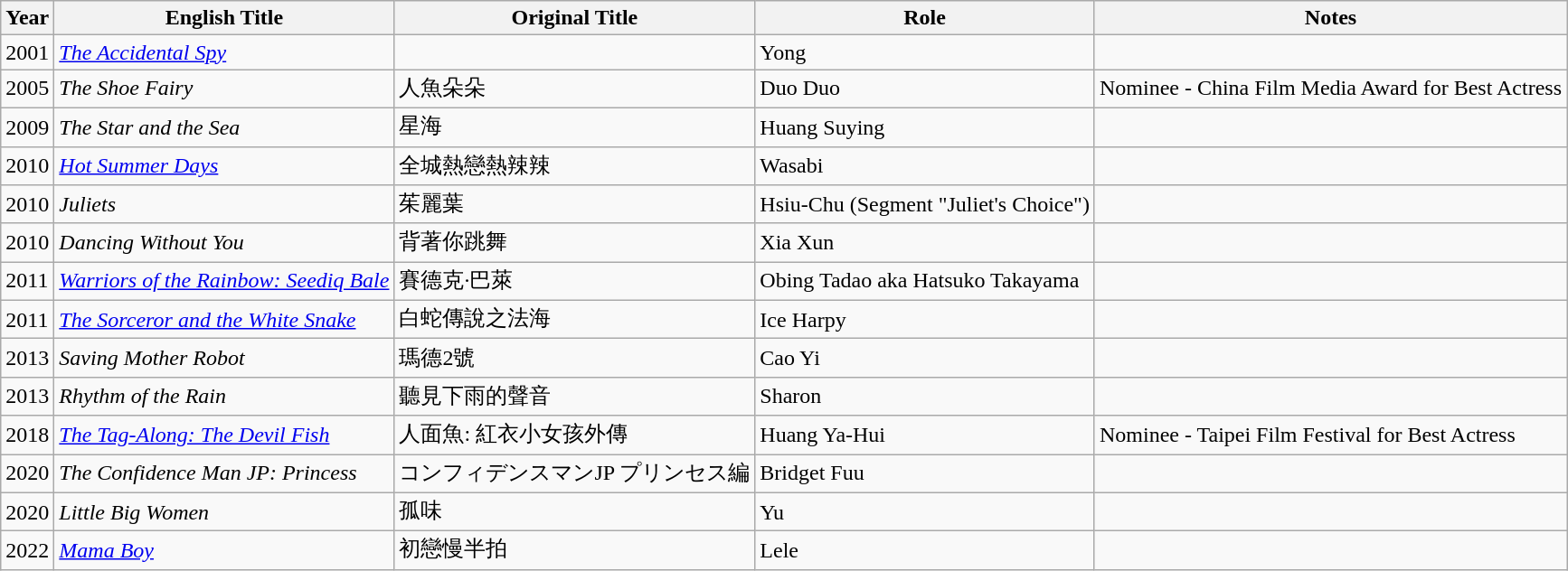<table class="wikitable">
<tr>
<th>Year</th>
<th>English Title</th>
<th>Original Title</th>
<th>Role</th>
<th>Notes</th>
</tr>
<tr>
<td>2001</td>
<td><em><a href='#'>The Accidental Spy</a></em></td>
<td></td>
<td>Yong</td>
<td></td>
</tr>
<tr>
<td>2005</td>
<td><em>The Shoe Fairy</em></td>
<td>人魚朵朵</td>
<td>Duo Duo</td>
<td>Nominee - China Film Media Award for Best Actress</td>
</tr>
<tr>
<td>2009</td>
<td><em>The Star and the Sea</em></td>
<td>星海</td>
<td>Huang Suying</td>
<td></td>
</tr>
<tr>
<td>2010</td>
<td><em><a href='#'>Hot Summer Days</a></em></td>
<td>全城熱戀熱辣辣</td>
<td>Wasabi</td>
<td></td>
</tr>
<tr>
<td>2010</td>
<td><em>Juliets</em></td>
<td>茱麗葉</td>
<td>Hsiu-Chu (Segment "Juliet's Choice")</td>
<td></td>
</tr>
<tr>
<td>2010</td>
<td><em>Dancing Without You</em></td>
<td>背著你跳舞</td>
<td>Xia Xun</td>
<td></td>
</tr>
<tr>
<td>2011</td>
<td><em><a href='#'>Warriors of the Rainbow: Seediq Bale</a></em></td>
<td>賽德克·巴萊</td>
<td>Obing Tadao aka Hatsuko Takayama</td>
<td></td>
</tr>
<tr>
<td>2011</td>
<td><em><a href='#'>The Sorceror and the White Snake</a></em></td>
<td>白蛇傳說之法海</td>
<td>Ice Harpy</td>
<td></td>
</tr>
<tr>
<td>2013</td>
<td><em>Saving Mother Robot</em></td>
<td>瑪德2號</td>
<td>Cao Yi</td>
<td></td>
</tr>
<tr>
<td>2013</td>
<td><em>Rhythm of the Rain</em></td>
<td>聽見下雨的聲音</td>
<td>Sharon</td>
<td></td>
</tr>
<tr>
<td>2018</td>
<td><em><a href='#'>The Tag-Along: The Devil Fish</a></em></td>
<td>人面魚: 紅衣小女孩外傳</td>
<td>Huang Ya-Hui</td>
<td>Nominee - Taipei Film Festival for Best Actress</td>
</tr>
<tr>
<td>2020</td>
<td><em>The Confidence Man JP: Princess</em></td>
<td>コンフィデンスマンJP プリンセス編</td>
<td>Bridget Fuu</td>
<td></td>
</tr>
<tr>
<td>2020</td>
<td><em>Little Big Women</em></td>
<td>孤味</td>
<td>Yu</td>
<td></td>
</tr>
<tr>
<td>2022</td>
<td><em><a href='#'>Mama Boy</a></em></td>
<td>初戀慢半拍</td>
<td>Lele</td>
<td></td>
</tr>
</table>
